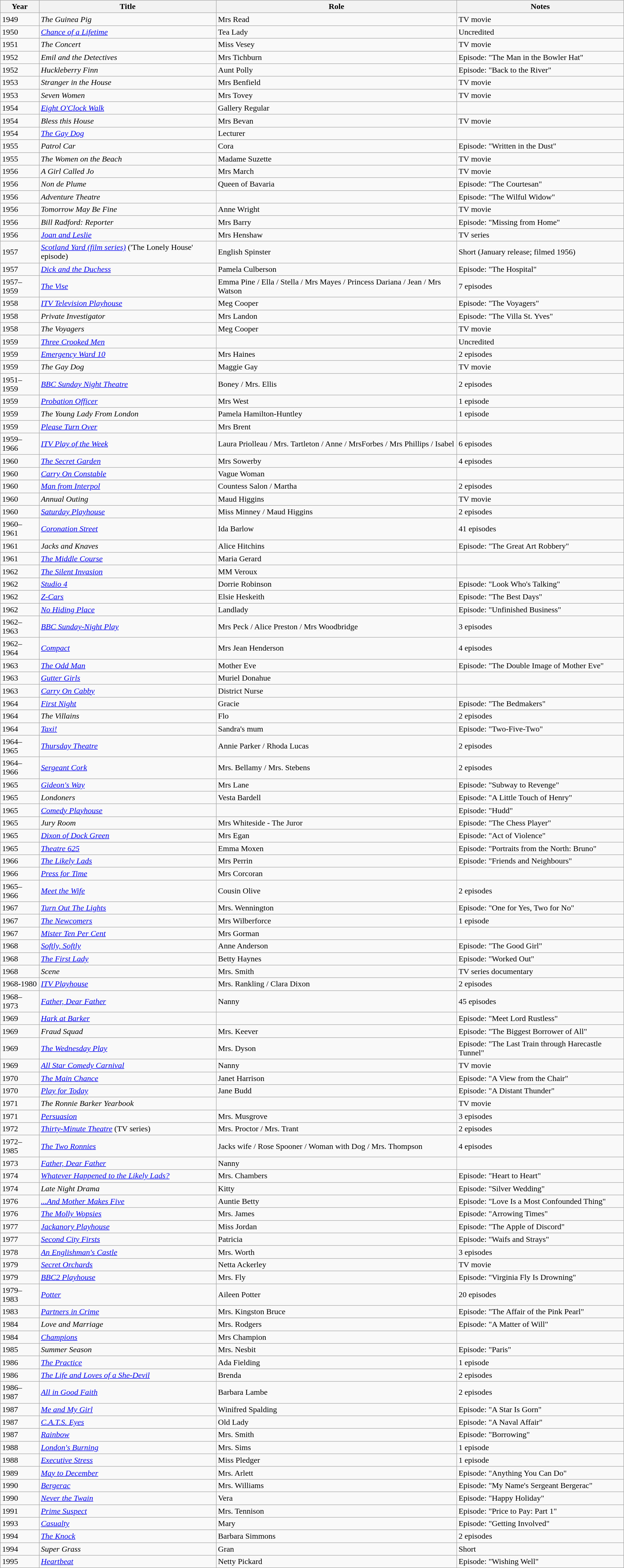<table class="wikitable">
<tr>
<th>Year</th>
<th>Title</th>
<th>Role</th>
<th>Notes</th>
</tr>
<tr>
<td>1949</td>
<td><em>The Guinea Pig</em></td>
<td>Mrs Read</td>
<td>TV movie</td>
</tr>
<tr>
<td>1950</td>
<td><em><a href='#'>Chance of a Lifetime</a></em></td>
<td>Tea Lady</td>
<td>Uncredited</td>
</tr>
<tr>
<td>1951</td>
<td><em>The Concert</em></td>
<td>Miss Vesey</td>
<td>TV movie</td>
</tr>
<tr>
<td>1952</td>
<td><em>Emil and the Detectives</em></td>
<td>Mrs Tichburn</td>
<td>Episode: "The Man in the Bowler Hat"</td>
</tr>
<tr>
<td>1952</td>
<td><em>Huckleberry Finn</em></td>
<td>Aunt Polly</td>
<td>Episode: "Back to the River"</td>
</tr>
<tr>
<td>1953</td>
<td><em>Stranger in the House</em></td>
<td>Mrs Benfield</td>
<td>TV movie</td>
</tr>
<tr>
<td>1953</td>
<td><em>Seven Women</em></td>
<td>Mrs Tovey</td>
<td>TV movie</td>
</tr>
<tr>
<td>1954</td>
<td><em><a href='#'>Eight O'Clock Walk</a></em></td>
<td>Gallery Regular</td>
<td></td>
</tr>
<tr>
<td>1954</td>
<td><em>Bless this House</em></td>
<td>Mrs Bevan</td>
<td>TV movie</td>
</tr>
<tr>
<td>1954</td>
<td><em><a href='#'>The Gay Dog</a></em></td>
<td>Lecturer</td>
<td></td>
</tr>
<tr>
<td>1955</td>
<td><em>Patrol Car</em></td>
<td>Cora</td>
<td>Episode: "Written in the Dust"</td>
</tr>
<tr>
<td>1955</td>
<td><em>The Women on the Beach</em></td>
<td>Madame Suzette</td>
<td>TV movie</td>
</tr>
<tr>
<td>1956</td>
<td><em>A Girl Called Jo</em></td>
<td>Mrs March</td>
<td>TV movie</td>
</tr>
<tr>
<td>1956</td>
<td><em>Non de Plume</em></td>
<td>Queen of Bavaria</td>
<td>Episode: "The Courtesan"</td>
</tr>
<tr>
<td>1956</td>
<td><em>Adventure Theatre</em></td>
<td></td>
<td>Episode: "The Wilful Widow"</td>
</tr>
<tr>
<td>1956</td>
<td><em>Tomorrow May Be Fine</em></td>
<td>Anne Wright</td>
<td>TV movie</td>
</tr>
<tr>
<td>1956</td>
<td><em>Bill Radford: Reporter</em></td>
<td>Mrs Barry</td>
<td>Episode: "Missing from Home"</td>
</tr>
<tr>
<td>1956</td>
<td><em><a href='#'>Joan and Leslie</a></em></td>
<td>Mrs Henshaw</td>
<td>TV series</td>
</tr>
<tr>
<td>1957</td>
<td><em><a href='#'>Scotland Yard (film series)</a></em> ('The Lonely House' episode)</td>
<td>English Spinster</td>
<td>Short (January release; filmed 1956)</td>
</tr>
<tr>
<td>1957</td>
<td><em><a href='#'>Dick and the Duchess</a></em></td>
<td>Pamela Culberson</td>
<td>Episode: "The Hospital"</td>
</tr>
<tr>
<td>1957–1959</td>
<td><em><a href='#'>The Vise</a></em></td>
<td>Emma Pine / Ella / Stella / Mrs Mayes / Princess Dariana / Jean / Mrs Watson</td>
<td>7 episodes</td>
</tr>
<tr>
<td>1958</td>
<td><em><a href='#'>ITV Television Playhouse</a></em></td>
<td>Meg Cooper</td>
<td>Episode: "The Voyagers"</td>
</tr>
<tr>
<td>1958</td>
<td><em>Private Investigator</em></td>
<td>Mrs Landon</td>
<td>Episode: "The Villa St. Yves"</td>
</tr>
<tr>
<td>1958</td>
<td><em>The Voyagers</em></td>
<td>Meg Cooper</td>
<td>TV movie</td>
</tr>
<tr>
<td>1959</td>
<td><em><a href='#'>Three Crooked Men</a></em></td>
<td></td>
<td>Uncredited</td>
</tr>
<tr>
<td>1959</td>
<td><em><a href='#'>Emergency Ward 10</a></em></td>
<td>Mrs Haines</td>
<td>2 episodes</td>
</tr>
<tr>
<td>1959</td>
<td><em>The Gay Dog</em></td>
<td>Maggie Gay</td>
<td>TV movie</td>
</tr>
<tr>
<td>1951–1959</td>
<td><em><a href='#'>BBC Sunday Night Theatre</a></em></td>
<td>Boney / Mrs. Ellis</td>
<td>2 episodes</td>
</tr>
<tr>
<td>1959</td>
<td><em><a href='#'>Probation Officer</a></em></td>
<td>Mrs West</td>
<td>1 episode</td>
</tr>
<tr>
<td>1959</td>
<td><em>The Young Lady From London</em></td>
<td>Pamela Hamilton-Huntley</td>
<td>1 episode</td>
</tr>
<tr>
<td>1959</td>
<td><em><a href='#'>Please Turn Over</a></em></td>
<td>Mrs Brent</td>
<td></td>
</tr>
<tr>
<td>1959–1966</td>
<td><em><a href='#'>ITV Play of the Week</a></em></td>
<td>Laura Priolleau / Mrs. Tartleton / Anne / MrsForbes / Mrs Phillips / Isabel</td>
<td>6 episodes</td>
</tr>
<tr>
<td>1960</td>
<td><em><a href='#'>The Secret Garden</a></em></td>
<td>Mrs Sowerby</td>
<td>4 episodes</td>
</tr>
<tr>
<td>1960</td>
<td><em><a href='#'>Carry On Constable</a></em></td>
<td>Vague Woman</td>
<td></td>
</tr>
<tr>
<td>1960</td>
<td><em><a href='#'>Man from Interpol</a></em></td>
<td>Countess Salon / Martha</td>
<td>2 episodes</td>
</tr>
<tr>
<td>1960</td>
<td><em>Annual Outing</em></td>
<td>Maud Higgins</td>
<td>TV movie</td>
</tr>
<tr>
<td>1960</td>
<td><em><a href='#'>Saturday Playhouse</a></em></td>
<td>Miss Minney / Maud Higgins</td>
<td>2 episodes</td>
</tr>
<tr>
<td>1960–1961</td>
<td><em><a href='#'>Coronation Street</a></em></td>
<td>Ida Barlow</td>
<td>41 episodes</td>
</tr>
<tr>
<td>1961</td>
<td><em>Jacks and Knaves</em></td>
<td>Alice Hitchins</td>
<td>Episode: "The Great Art Robbery"</td>
</tr>
<tr>
<td>1961</td>
<td><em><a href='#'>The Middle Course</a></em></td>
<td>Maria Gerard</td>
<td></td>
</tr>
<tr>
<td>1962</td>
<td><em><a href='#'>The Silent Invasion</a></em></td>
<td>MM Veroux</td>
<td></td>
</tr>
<tr>
<td>1962</td>
<td><em><a href='#'>Studio 4</a></em></td>
<td>Dorrie Robinson</td>
<td>Episode: "Look Who's Talking"</td>
</tr>
<tr>
<td>1962</td>
<td><em><a href='#'>Z-Cars</a></em></td>
<td>Elsie Heskeith</td>
<td>Episode: "The Best Days"</td>
</tr>
<tr>
<td>1962</td>
<td><em><a href='#'>No Hiding Place</a></em></td>
<td>Landlady</td>
<td>Episode: "Unfinished Business"</td>
</tr>
<tr>
<td>1962–1963</td>
<td><em><a href='#'>BBC Sunday-Night Play</a></em></td>
<td>Mrs Peck / Alice Preston / Mrs Woodbridge</td>
<td>3 episodes</td>
</tr>
<tr>
<td>1962–1964</td>
<td><em><a href='#'>Compact</a></em></td>
<td>Mrs Jean Henderson</td>
<td>4 episodes</td>
</tr>
<tr>
<td>1963</td>
<td><em><a href='#'>The Odd Man</a></em></td>
<td>Mother Eve</td>
<td>Episode: "The Double Image of Mother Eve"</td>
</tr>
<tr>
<td>1963</td>
<td><em><a href='#'>Gutter Girls</a></em></td>
<td>Muriel Donahue</td>
<td></td>
</tr>
<tr>
<td>1963</td>
<td><em><a href='#'>Carry On Cabby</a></em></td>
<td>District Nurse</td>
<td></td>
</tr>
<tr>
<td>1964</td>
<td><em><a href='#'>First Night</a></em></td>
<td>Gracie</td>
<td>Episode: "The Bedmakers"</td>
</tr>
<tr>
<td>1964</td>
<td><em>The Villains</em></td>
<td>Flo</td>
<td>2 episodes</td>
</tr>
<tr>
<td>1964</td>
<td><em><a href='#'>Taxi!</a></em></td>
<td>Sandra's mum</td>
<td>Episode: "Two-Five-Two"</td>
</tr>
<tr>
<td>1964–1965</td>
<td><em><a href='#'>Thursday Theatre</a></em></td>
<td>Annie Parker / Rhoda Lucas</td>
<td>2 episodes</td>
</tr>
<tr>
<td>1964–1966</td>
<td><em><a href='#'>Sergeant Cork</a></em></td>
<td>Mrs. Bellamy / Mrs. Stebens</td>
<td>2 episodes</td>
</tr>
<tr>
<td>1965</td>
<td><em><a href='#'>Gideon's Way</a></em></td>
<td>Mrs Lane</td>
<td>Episode: "Subway to Revenge"</td>
</tr>
<tr>
<td>1965</td>
<td><em>Londoners</em></td>
<td>Vesta Bardell</td>
<td>Episode: "A Little Touch of Henry"</td>
</tr>
<tr>
<td>1965</td>
<td><em><a href='#'>Comedy Playhouse</a></em></td>
<td></td>
<td>Episode: "Hudd"</td>
</tr>
<tr>
<td>1965</td>
<td><em>Jury Room</em></td>
<td>Mrs Whiteside - The Juror</td>
<td>Episode: "The Chess Player"</td>
</tr>
<tr>
<td>1965</td>
<td><em><a href='#'>Dixon of Dock Green</a></em></td>
<td>Mrs Egan</td>
<td>Episode: "Act of Violence"</td>
</tr>
<tr>
<td>1965</td>
<td><em><a href='#'>Theatre 625</a></em></td>
<td>Emma Moxen</td>
<td>Episode: "Portraits from the North: Bruno"</td>
</tr>
<tr>
<td>1966</td>
<td><em><a href='#'>The Likely Lads</a></em></td>
<td>Mrs Perrin</td>
<td>Episode: "Friends and Neighbours"</td>
</tr>
<tr>
<td>1966</td>
<td><em><a href='#'>Press for Time</a></em></td>
<td>Mrs Corcoran</td>
<td></td>
</tr>
<tr>
<td>1965–1966</td>
<td><em><a href='#'>Meet the Wife</a></em></td>
<td>Cousin Olive</td>
<td>2 episodes</td>
</tr>
<tr>
<td>1967</td>
<td><em><a href='#'>Turn Out The Lights</a></em></td>
<td>Mrs. Wennington</td>
<td>Episode: "One for Yes, Two for No"</td>
</tr>
<tr>
<td>1967</td>
<td><em><a href='#'>The Newcomers</a></em></td>
<td>Mrs Wilberforce</td>
<td>1 episode</td>
</tr>
<tr>
<td>1967</td>
<td><em><a href='#'>Mister Ten Per Cent</a></em></td>
<td>Mrs Gorman</td>
<td></td>
</tr>
<tr>
<td>1968</td>
<td><em><a href='#'>Softly, Softly</a></em></td>
<td>Anne Anderson</td>
<td>Episode: "The Good Girl"</td>
</tr>
<tr>
<td>1968</td>
<td><em><a href='#'>The First Lady</a></em></td>
<td>Betty Haynes</td>
<td>Episode: "Worked Out"</td>
</tr>
<tr>
<td>1968</td>
<td><em>Scene</em></td>
<td>Mrs. Smith</td>
<td>TV series documentary</td>
</tr>
<tr>
<td>1968-1980</td>
<td><em><a href='#'>ITV Playhouse</a></em></td>
<td>Mrs. Rankling / Clara Dixon</td>
<td>2 episodes</td>
</tr>
<tr>
<td>1968–1973</td>
<td><em><a href='#'>Father, Dear Father</a></em></td>
<td>Nanny</td>
<td>45 episodes</td>
</tr>
<tr>
<td>1969</td>
<td><em><a href='#'>Hark at Barker</a></em></td>
<td></td>
<td>Episode: "Meet Lord Rustless"</td>
</tr>
<tr>
<td>1969</td>
<td><em>Fraud Squad</em></td>
<td>Mrs. Keever</td>
<td>Episode: "The Biggest Borrower of All"</td>
</tr>
<tr>
<td>1969</td>
<td><em><a href='#'>The Wednesday Play</a></em></td>
<td>Mrs. Dyson</td>
<td>Episode: "The Last Train through Harecastle Tunnel"</td>
</tr>
<tr>
<td>1969</td>
<td><em><a href='#'>All Star Comedy Carnival</a></em></td>
<td>Nanny</td>
<td>TV movie</td>
</tr>
<tr>
<td>1970</td>
<td><em><a href='#'>The Main Chance</a></em></td>
<td>Janet Harrison</td>
<td>Episode: "A View from the Chair"</td>
</tr>
<tr>
<td>1970</td>
<td><em><a href='#'>Play for Today</a></em></td>
<td>Jane Budd</td>
<td>Episode: "A Distant Thunder"</td>
</tr>
<tr>
<td>1971</td>
<td><em>The Ronnie Barker Yearbook</em></td>
<td></td>
<td>TV movie</td>
</tr>
<tr>
<td>1971</td>
<td><em><a href='#'>Persuasion</a></em></td>
<td>Mrs. Musgrove</td>
<td>3 episodes</td>
</tr>
<tr>
<td>1972</td>
<td><em><a href='#'>Thirty-Minute Theatre</a></em> (TV series)</td>
<td>Mrs. Proctor / Mrs. Trant</td>
<td>2 episodes</td>
</tr>
<tr>
<td>1972–1985</td>
<td><em><a href='#'>The Two Ronnies</a></em></td>
<td>Jacks wife / Rose Spooner / Woman with Dog / Mrs. Thompson</td>
<td>4 episodes</td>
</tr>
<tr>
<td>1973</td>
<td><em><a href='#'>Father, Dear Father</a></em></td>
<td>Nanny</td>
<td></td>
</tr>
<tr>
<td>1974</td>
<td><em><a href='#'>Whatever Happened to the Likely Lads?</a></em></td>
<td>Mrs. Chambers</td>
<td>Episode: "Heart to Heart"</td>
</tr>
<tr>
<td>1974</td>
<td><em>Late Night Drama</em></td>
<td>Kitty</td>
<td>Episode: "Silver Wedding"</td>
</tr>
<tr>
<td>1976</td>
<td><em><a href='#'>...And Mother Makes Five</a></em></td>
<td>Auntie Betty</td>
<td>Episode: "Love Is a Most Confounded Thing"</td>
</tr>
<tr>
<td>1976</td>
<td><em><a href='#'>The Molly Wopsies</a></em></td>
<td>Mrs. James</td>
<td>Episode: "Arrowing Times"</td>
</tr>
<tr>
<td>1977</td>
<td><em><a href='#'>Jackanory Playhouse</a></em></td>
<td>Miss Jordan</td>
<td>Episode: "The Apple of Discord"</td>
</tr>
<tr>
<td>1977</td>
<td><em><a href='#'>Second City Firsts</a></em></td>
<td>Patricia</td>
<td>Episode: "Waifs and Strays"</td>
</tr>
<tr>
<td>1978</td>
<td><em><a href='#'>An Englishman's Castle</a></em></td>
<td>Mrs. Worth</td>
<td>3 episodes</td>
</tr>
<tr>
<td>1979</td>
<td><em><a href='#'>Secret Orchards</a></em></td>
<td>Netta Ackerley</td>
<td>TV movie</td>
</tr>
<tr>
<td>1979</td>
<td><em><a href='#'>BBC2 Playhouse</a></em></td>
<td>Mrs. Fly</td>
<td>Episode: "Virginia Fly Is Drowning"</td>
</tr>
<tr>
<td>1979–1983</td>
<td><em><a href='#'>Potter</a></em></td>
<td>Aileen Potter</td>
<td>20 episodes</td>
</tr>
<tr>
<td>1983</td>
<td><em><a href='#'>Partners in Crime</a></em></td>
<td>Mrs. Kingston Bruce</td>
<td>Episode: "The Affair of the Pink Pearl"</td>
</tr>
<tr>
<td>1984</td>
<td><em>Love and Marriage</em></td>
<td>Mrs. Rodgers</td>
<td>Episode: "A Matter of Will"</td>
</tr>
<tr>
<td>1984</td>
<td><em><a href='#'>Champions</a></em></td>
<td>Mrs Champion</td>
<td></td>
</tr>
<tr>
<td>1985</td>
<td><em>Summer Season</em></td>
<td>Mrs. Nesbit</td>
<td>Episode: "Paris"</td>
</tr>
<tr>
<td>1986</td>
<td><em><a href='#'>The Practice</a></em></td>
<td>Ada Fielding</td>
<td>1 episode</td>
</tr>
<tr>
<td>1986</td>
<td><em><a href='#'>The Life and Loves of a She-Devil</a></em></td>
<td>Brenda</td>
<td>2 episodes</td>
</tr>
<tr>
<td>1986–1987</td>
<td><em><a href='#'>All in Good Faith</a></em></td>
<td>Barbara Lambe</td>
<td>2 episodes</td>
</tr>
<tr>
<td>1987</td>
<td><em><a href='#'>Me and My Girl</a></em></td>
<td>Winifred Spalding</td>
<td>Episode: "A Star Is Gorn"</td>
</tr>
<tr>
<td>1987</td>
<td><em><a href='#'>C.A.T.S. Eyes</a></em></td>
<td>Old Lady</td>
<td>Episode: "A Naval Affair"</td>
</tr>
<tr>
<td>1987</td>
<td><em><a href='#'>Rainbow</a></em></td>
<td>Mrs. Smith</td>
<td>Episode: "Borrowing"</td>
</tr>
<tr>
<td>1988</td>
<td><em><a href='#'>London's Burning</a></em></td>
<td>Mrs. Sims</td>
<td>1 episode</td>
</tr>
<tr>
<td>1988</td>
<td><em><a href='#'>Executive Stress</a></em></td>
<td>Miss Pledger</td>
<td>1 episode</td>
</tr>
<tr>
<td>1989</td>
<td><em><a href='#'>May to December</a></em></td>
<td>Mrs. Arlett</td>
<td>Episode: "Anything You Can Do"</td>
</tr>
<tr>
<td>1990</td>
<td><em><a href='#'>Bergerac</a></em></td>
<td>Mrs. Williams</td>
<td>Episode: "My Name's Sergeant Bergerac"</td>
</tr>
<tr>
<td>1990</td>
<td><em><a href='#'>Never the Twain</a></em></td>
<td>Vera</td>
<td>Episode: "Happy Holiday"</td>
</tr>
<tr>
<td>1991</td>
<td><em><a href='#'>Prime Suspect</a></em></td>
<td>Mrs. Tennison</td>
<td>Episode: "Price to Pay: Part 1"</td>
</tr>
<tr>
<td>1993</td>
<td><em><a href='#'>Casualty</a></em></td>
<td>Mary</td>
<td>Episode: "Getting Involved"</td>
</tr>
<tr>
<td>1994</td>
<td><em><a href='#'>The Knock</a></em></td>
<td>Barbara Simmons</td>
<td>2 episodes</td>
</tr>
<tr>
<td>1994</td>
<td><em>Super Grass</em></td>
<td>Gran</td>
<td>Short</td>
</tr>
<tr>
<td>1995</td>
<td><em><a href='#'>Heartbeat</a></em></td>
<td>Netty Pickard</td>
<td>Episode: "Wishing Well"</td>
</tr>
</table>
